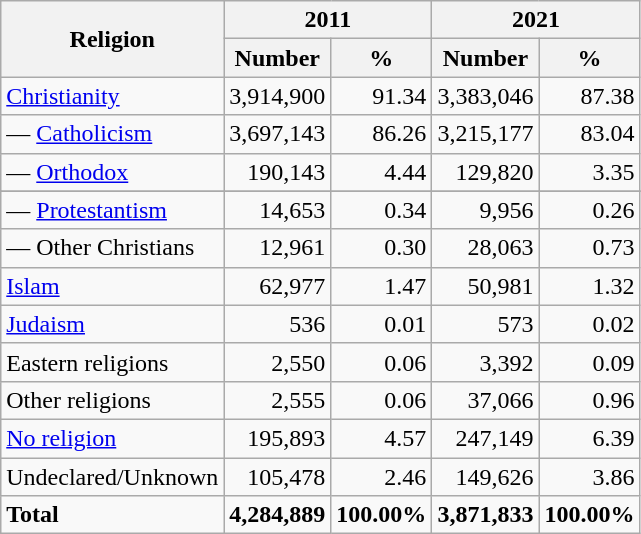<table class="wikitable sortable" style="text-align:right">
<tr>
<th rowspan="2">Religion</th>
<th colspan="2">2011</th>
<th colspan="2">2021</th>
</tr>
<tr>
<th>Number</th>
<th>%</th>
<th>Number</th>
<th>%</th>
</tr>
<tr>
<td style="text-align:left"><a href='#'>Christianity</a></td>
<td>3,914,900</td>
<td>91.34</td>
<td>3,383,046</td>
<td>87.38</td>
</tr>
<tr>
<td style="text-align:left">— <a href='#'>Catholicism</a></td>
<td>3,697,143</td>
<td>86.26</td>
<td>3,215,177</td>
<td>83.04</td>
</tr>
<tr>
<td style="text-align:left">— <a href='#'>Orthodox</a></td>
<td>190,143</td>
<td>4.44</td>
<td>129,820</td>
<td>3.35</td>
</tr>
<tr>
</tr>
<tr>
<td style="text-align:left">— <a href='#'>Protestantism</a></td>
<td>14,653</td>
<td>0.34</td>
<td>9,956</td>
<td>0.26</td>
</tr>
<tr>
<td style="text-align:left">— Other Christians</td>
<td>12,961</td>
<td>0.30</td>
<td>28,063</td>
<td>0.73</td>
</tr>
<tr>
<td style="text-align:left"><a href='#'>Islam</a></td>
<td>62,977</td>
<td>1.47</td>
<td>50,981</td>
<td>1.32</td>
</tr>
<tr>
<td style="text-align:left"><a href='#'>Judaism</a></td>
<td>536</td>
<td>0.01</td>
<td>573</td>
<td>0.02</td>
</tr>
<tr>
<td style="text-align:left">Eastern religions</td>
<td>2,550</td>
<td>0.06</td>
<td>3,392</td>
<td>0.09</td>
</tr>
<tr>
<td style="text-align:left">Other religions</td>
<td>2,555</td>
<td>0.06</td>
<td>37,066</td>
<td>0.96</td>
</tr>
<tr>
<td style="text-align:left"><a href='#'>No religion</a></td>
<td>195,893</td>
<td>4.57</td>
<td>247,149</td>
<td>6.39</td>
</tr>
<tr>
<td style="text-align:left">Undeclared/Unknown</td>
<td>105,478</td>
<td>2.46</td>
<td>149,626</td>
<td>3.86</td>
</tr>
<tr style="font-weight:bold;">
<td style="text-align:left">Total</td>
<td>4,284,889</td>
<td>100.00%</td>
<td>3,871,833</td>
<td>100.00%</td>
</tr>
</table>
